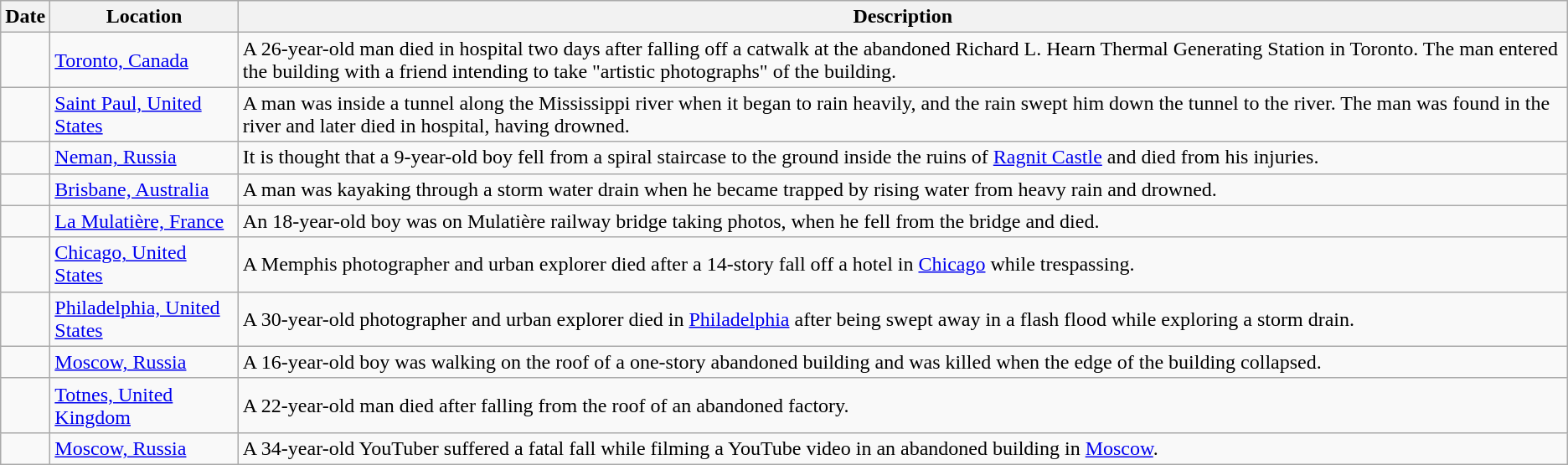<table class="wikitable sortable">
<tr>
<th scope="col">Date</th>
<th>Location</th>
<th scope="col" class="unsortable">Description</th>
</tr>
<tr>
<td></td>
<td> <a href='#'>Toronto, Canada</a></td>
<td>A 26-year-old man died in hospital two days after falling off a catwalk at the abandoned Richard L. Hearn Thermal Generating Station in Toronto. The man entered the building with a friend intending to take "artistic photographs" of the building.</td>
</tr>
<tr>
<td></td>
<td> <a href='#'>Saint Paul, United States</a></td>
<td>A man was inside a tunnel along the Mississippi river when it began to rain heavily, and the rain swept him down the tunnel to the river. The man was found in the river and later died in hospital, having drowned.</td>
</tr>
<tr>
<td></td>
<td> <a href='#'>Neman, Russia</a></td>
<td>It is thought that a 9-year-old boy fell  from a spiral staircase to the ground inside the ruins of <a href='#'>Ragnit Castle</a> and died from his injuries.</td>
</tr>
<tr>
<td></td>
<td> <a href='#'>Brisbane, Australia</a></td>
<td>A man was kayaking through a storm water drain when he became trapped by rising water from heavy rain and drowned.</td>
</tr>
<tr>
<td></td>
<td> <a href='#'>La Mulatière, France</a></td>
<td>An 18-year-old boy was on Mulatière railway bridge taking photos, when he fell from the bridge and died.</td>
</tr>
<tr>
<td></td>
<td> <a href='#'>Chicago, United States</a></td>
<td>A Memphis photographer and urban explorer died after a 14-story fall off a hotel in <a href='#'>Chicago</a> while trespassing.</td>
</tr>
<tr>
<td></td>
<td> <a href='#'>Philadelphia, United States</a></td>
<td>A 30-year-old photographer and urban explorer died in <a href='#'>Philadelphia</a> after being swept away in a flash flood while exploring a storm drain.</td>
</tr>
<tr>
<td></td>
<td> <a href='#'>Moscow, Russia</a></td>
<td>A 16-year-old boy was walking on the roof of a one-story abandoned building and was killed when the edge of the building collapsed.</td>
</tr>
<tr>
<td></td>
<td> <a href='#'>Totnes, United Kingdom</a></td>
<td>A 22-year-old man died after falling from the roof of an abandoned factory.</td>
</tr>
<tr>
<td></td>
<td> <a href='#'>Moscow, Russia</a></td>
<td>A 34-year-old YouTuber suffered a fatal fall while filming a YouTube video in an abandoned building in <a href='#'>Moscow</a>.</td>
</tr>
</table>
